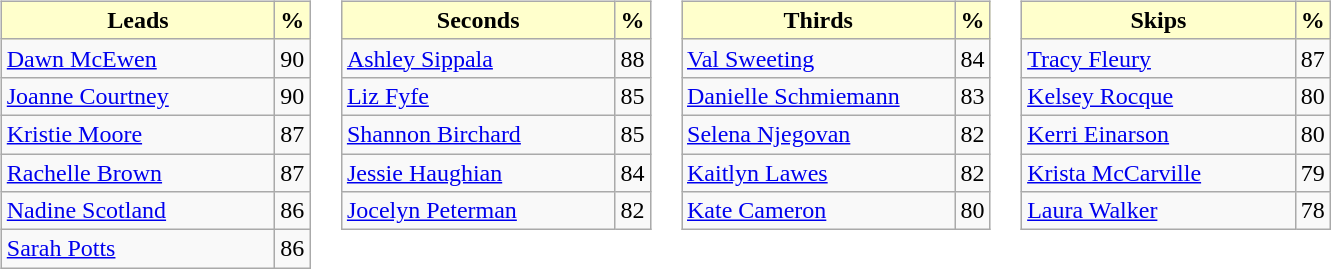<table>
<tr>
<td valign=top><br><table class="wikitable">
<tr>
<th style="background:#ffc; width:175px;">Leads</th>
<th style="background:#ffc;">%</th>
</tr>
<tr>
<td> <a href='#'>Dawn McEwen</a></td>
<td>90</td>
</tr>
<tr>
<td> <a href='#'>Joanne Courtney</a></td>
<td>90</td>
</tr>
<tr>
<td> <a href='#'>Kristie Moore</a></td>
<td>87</td>
</tr>
<tr>
<td> <a href='#'>Rachelle Brown</a></td>
<td>87</td>
</tr>
<tr>
<td> <a href='#'>Nadine Scotland</a></td>
<td>86</td>
</tr>
<tr>
<td> <a href='#'>Sarah Potts</a></td>
<td>86</td>
</tr>
</table>
</td>
<td valign=top><br><table class="wikitable">
<tr>
<th style="background:#ffc; width:175px;">Seconds</th>
<th style="background:#ffc;">%</th>
</tr>
<tr>
<td> <a href='#'>Ashley Sippala</a></td>
<td>88</td>
</tr>
<tr>
<td> <a href='#'>Liz Fyfe</a></td>
<td>85</td>
</tr>
<tr>
<td> <a href='#'>Shannon Birchard</a></td>
<td>85</td>
</tr>
<tr>
<td> <a href='#'>Jessie Haughian</a></td>
<td>84</td>
</tr>
<tr>
<td> <a href='#'>Jocelyn Peterman</a></td>
<td>82</td>
</tr>
</table>
</td>
<td valign=top><br><table class="wikitable">
<tr>
<th style="background:#ffc; width:175px;">Thirds</th>
<th style="background:#ffc;">%</th>
</tr>
<tr>
<td> <a href='#'>Val Sweeting</a></td>
<td>84</td>
</tr>
<tr>
<td> <a href='#'>Danielle Schmiemann</a></td>
<td>83</td>
</tr>
<tr>
<td> <a href='#'>Selena Njegovan</a></td>
<td>82</td>
</tr>
<tr>
<td> <a href='#'>Kaitlyn Lawes</a></td>
<td>82</td>
</tr>
<tr>
<td> <a href='#'>Kate Cameron</a></td>
<td>80</td>
</tr>
</table>
</td>
<td valign=top><br><table class="wikitable">
<tr>
<th style="background:#ffc; width:175px;">Skips</th>
<th style="background:#ffc;">%</th>
</tr>
<tr>
<td> <a href='#'>Tracy Fleury</a></td>
<td>87</td>
</tr>
<tr>
<td> <a href='#'>Kelsey Rocque</a></td>
<td>80</td>
</tr>
<tr>
<td> <a href='#'>Kerri Einarson</a></td>
<td>80</td>
</tr>
<tr>
<td> <a href='#'>Krista McCarville</a></td>
<td>79</td>
</tr>
<tr>
<td> <a href='#'>Laura Walker</a></td>
<td>78</td>
</tr>
</table>
</td>
</tr>
</table>
